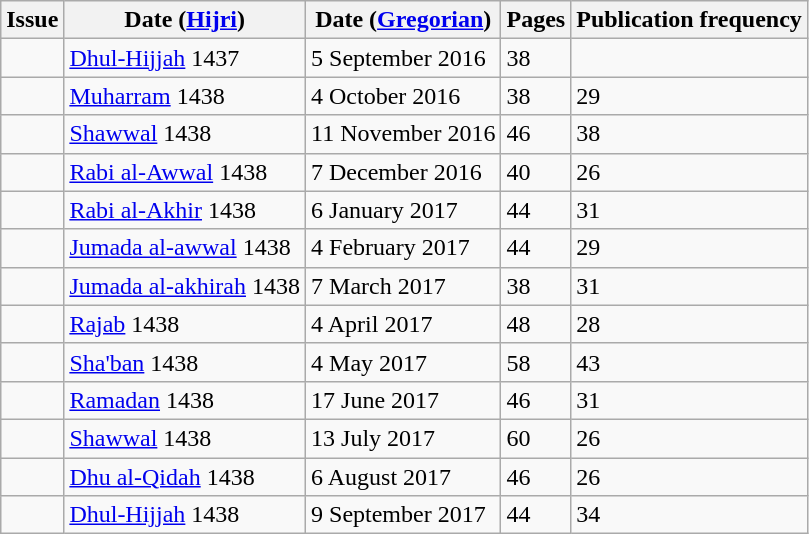<table class="wikitable sortable">
<tr>
<th>Issue</th>
<th>Date (<a href='#'>Hijri</a>)</th>
<th>Date (<a href='#'>Gregorian</a>)</th>
<th>Pages</th>
<th>Publication frequency</th>
</tr>
<tr>
<td></td>
<td><a href='#'>Dhul-Hijjah</a> 1437</td>
<td>5 September 2016</td>
<td>38</td>
<td></td>
</tr>
<tr>
<td></td>
<td><a href='#'>Muharram</a> 1438</td>
<td>4 October 2016</td>
<td>38</td>
<td>29</td>
</tr>
<tr>
<td></td>
<td><a href='#'>Shawwal</a> 1438</td>
<td>11 November 2016</td>
<td>46</td>
<td>38</td>
</tr>
<tr>
<td></td>
<td><a href='#'>Rabi al-Awwal</a> 1438</td>
<td>7 December 2016</td>
<td>40</td>
<td>26</td>
</tr>
<tr>
<td></td>
<td><a href='#'>Rabi al-Akhir</a> 1438</td>
<td>6 January 2017</td>
<td>44</td>
<td>31</td>
</tr>
<tr>
<td></td>
<td><a href='#'>Jumada al-awwal</a> 1438</td>
<td>4 February 2017</td>
<td>44</td>
<td>29</td>
</tr>
<tr>
<td></td>
<td><a href='#'>Jumada al-akhirah</a> 1438</td>
<td>7 March 2017</td>
<td>38</td>
<td>31</td>
</tr>
<tr>
<td></td>
<td><a href='#'>Rajab</a> 1438</td>
<td>4 April 2017</td>
<td>48</td>
<td>28</td>
</tr>
<tr>
<td></td>
<td><a href='#'>Sha'ban</a> 1438</td>
<td>4 May 2017</td>
<td>58</td>
<td>43</td>
</tr>
<tr>
<td></td>
<td><a href='#'>Ramadan</a> 1438</td>
<td>17 June 2017</td>
<td>46</td>
<td>31</td>
</tr>
<tr>
<td></td>
<td><a href='#'>Shawwal</a> 1438</td>
<td>13 July 2017</td>
<td>60</td>
<td>26</td>
</tr>
<tr>
<td></td>
<td><a href='#'>Dhu al-Qidah</a> 1438</td>
<td>6 August 2017</td>
<td>46</td>
<td>26</td>
</tr>
<tr>
<td></td>
<td><a href='#'>Dhul-Hijjah</a> 1438</td>
<td>9 September 2017</td>
<td>44</td>
<td>34</td>
</tr>
</table>
